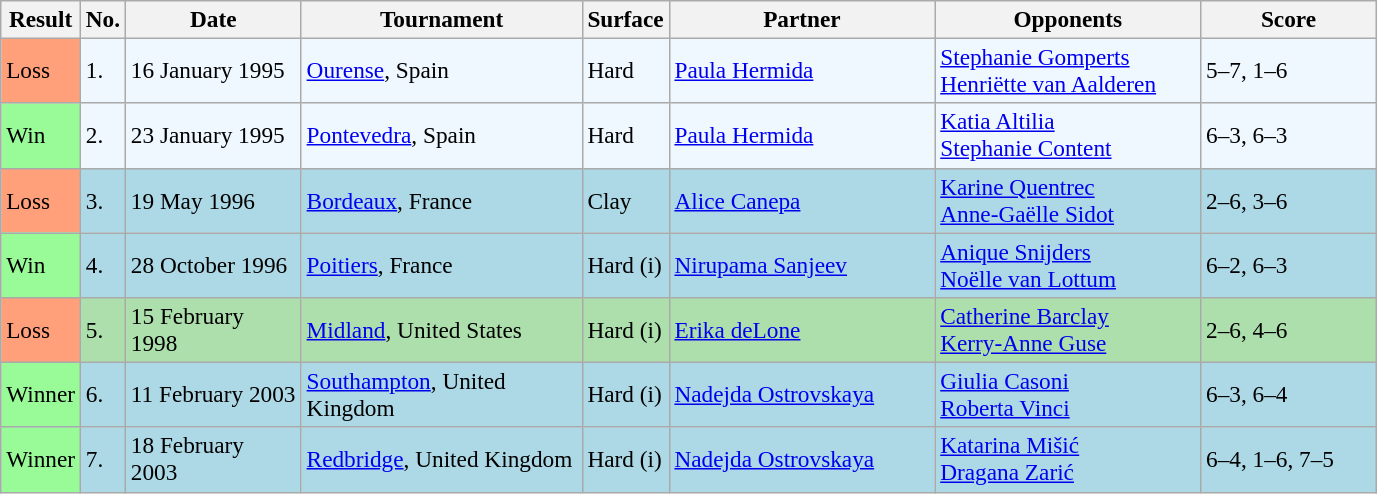<table class="sortable wikitable" style="font-size:97%;">
<tr>
<th>Result</th>
<th>No.</th>
<th style="width:110px">Date</th>
<th style="width:180px">Tournament</th>
<th>Surface</th>
<th style="width:170px">Partner</th>
<th style="width:170px">Opponents</th>
<th style="width:110px" class="unsortable">Score</th>
</tr>
<tr bgcolor="#f0f8ff">
<td style="background:#ffa07a;">Loss</td>
<td>1.</td>
<td>16 January 1995</td>
<td><a href='#'>Ourense</a>, Spain</td>
<td>Hard</td>
<td> <a href='#'>Paula Hermida</a></td>
<td> <a href='#'>Stephanie Gomperts</a> <br>  <a href='#'>Henriëtte van Aalderen</a></td>
<td>5–7, 1–6</td>
</tr>
<tr bgcolor=f0f8ff>
<td style="background:#98fb98;">Win</td>
<td>2.</td>
<td>23 January 1995</td>
<td><a href='#'>Pontevedra</a>, Spain</td>
<td>Hard</td>
<td> <a href='#'>Paula Hermida</a></td>
<td> <a href='#'>Katia Altilia</a> <br>  <a href='#'>Stephanie Content</a></td>
<td>6–3, 6–3</td>
</tr>
<tr bgcolor="lightblue">
<td style="background:#ffa07a;">Loss</td>
<td>3.</td>
<td>19 May 1996</td>
<td><a href='#'>Bordeaux</a>, France</td>
<td>Clay</td>
<td> <a href='#'>Alice Canepa</a></td>
<td> <a href='#'>Karine Quentrec</a> <br>  <a href='#'>Anne-Gaëlle Sidot</a></td>
<td>2–6, 3–6</td>
</tr>
<tr bgcolor="lightblue">
<td style="background:#98fb98;">Win</td>
<td>4.</td>
<td>28 October 1996</td>
<td><a href='#'>Poitiers</a>, France</td>
<td>Hard (i)</td>
<td> <a href='#'>Nirupama Sanjeev</a></td>
<td> <a href='#'>Anique Snijders</a> <br>  <a href='#'>Noëlle van Lottum</a></td>
<td>6–2, 6–3</td>
</tr>
<tr bgcolor="#ADDFAD">
<td style="background:#ffa07a;">Loss</td>
<td>5.</td>
<td>15 February 1998</td>
<td><a href='#'>Midland</a>, United States</td>
<td>Hard (i)</td>
<td> <a href='#'>Erika deLone</a></td>
<td> <a href='#'>Catherine Barclay</a> <br>  <a href='#'>Kerry-Anne Guse</a></td>
<td>2–6, 4–6</td>
</tr>
<tr style="background:lightblue;">
<td style="background:#98fb98;">Winner</td>
<td>6.</td>
<td>11 February 2003</td>
<td><a href='#'>Southampton</a>, United Kingdom</td>
<td>Hard (i)</td>
<td> <a href='#'>Nadejda Ostrovskaya</a></td>
<td> <a href='#'>Giulia Casoni</a> <br>  <a href='#'>Roberta Vinci</a></td>
<td>6–3, 6–4</td>
</tr>
<tr style="background:lightblue;">
<td style="background:#98fb98;">Winner</td>
<td>7.</td>
<td>18 February 2003</td>
<td><a href='#'>Redbridge</a>, United Kingdom</td>
<td>Hard (i)</td>
<td> <a href='#'>Nadejda Ostrovskaya</a></td>
<td> <a href='#'>Katarina Mišić</a> <br>  <a href='#'>Dragana Zarić</a></td>
<td>6–4, 1–6, 7–5</td>
</tr>
</table>
